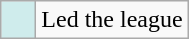<table class="wikitable">
<tr>
<td style="background:#CFECEC; width:1em"></td>
<td>Led the league</td>
</tr>
</table>
